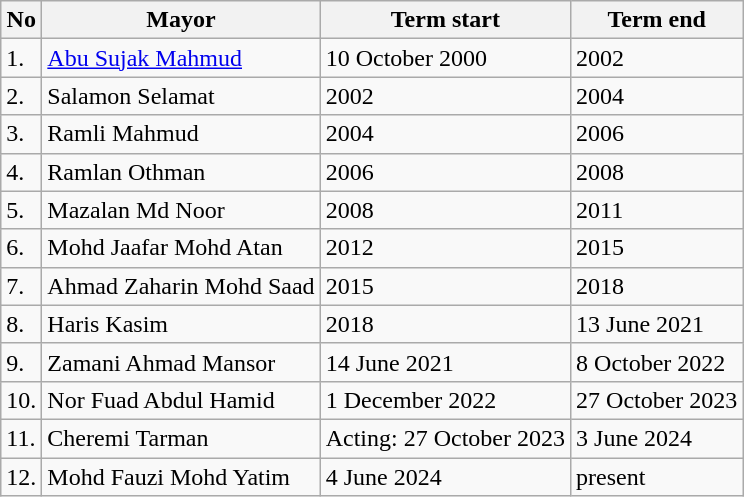<table class="wikitable">
<tr>
<th>No</th>
<th>Mayor</th>
<th>Term start</th>
<th>Term end</th>
</tr>
<tr>
<td>1.</td>
<td><a href='#'>Abu Sujak Mahmud</a></td>
<td>10 October 2000</td>
<td>2002</td>
</tr>
<tr>
<td>2.</td>
<td>Salamon Selamat</td>
<td>2002</td>
<td>2004</td>
</tr>
<tr>
<td>3.</td>
<td>Ramli Mahmud</td>
<td>2004</td>
<td>2006</td>
</tr>
<tr>
<td>4.</td>
<td>Ramlan Othman</td>
<td>2006</td>
<td>2008</td>
</tr>
<tr>
<td>5.</td>
<td>Mazalan Md Noor</td>
<td>2008</td>
<td>2011</td>
</tr>
<tr>
<td>6.</td>
<td>Mohd Jaafar Mohd Atan</td>
<td>2012</td>
<td>2015</td>
</tr>
<tr>
<td>7.</td>
<td>Ahmad Zaharin Mohd Saad</td>
<td>2015</td>
<td>2018</td>
</tr>
<tr>
<td>8.</td>
<td>Haris Kasim</td>
<td>2018</td>
<td>13 June 2021</td>
</tr>
<tr>
<td>9.</td>
<td>Zamani Ahmad Mansor</td>
<td>14 June 2021</td>
<td>8 October 2022</td>
</tr>
<tr>
<td>10.</td>
<td>Nor Fuad Abdul Hamid</td>
<td>1 December 2022</td>
<td>27 October 2023</td>
</tr>
<tr>
<td>11.</td>
<td>Cheremi Tarman</td>
<td>Acting: 27 October 2023</td>
<td>3 June 2024</td>
</tr>
<tr>
<td>12.</td>
<td>Mohd Fauzi Mohd Yatim</td>
<td>4 June 2024</td>
<td>present</td>
</tr>
</table>
